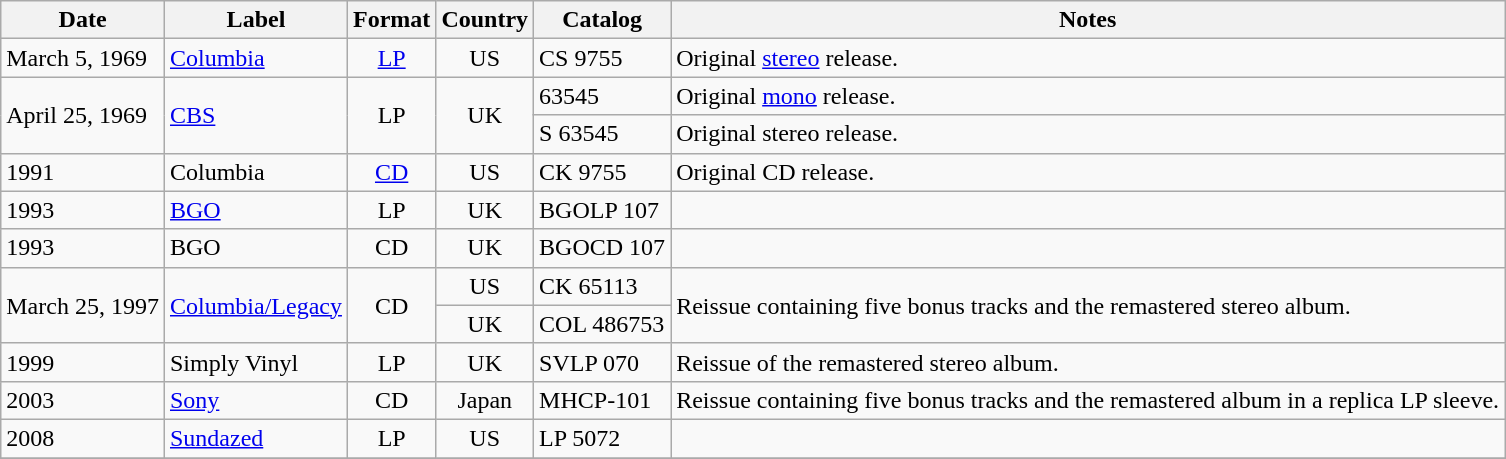<table class="wikitable" border="1">
<tr>
<th>Date</th>
<th>Label</th>
<th>Format</th>
<th>Country</th>
<th>Catalog</th>
<th>Notes</th>
</tr>
<tr>
<td>March 5, 1969</td>
<td><a href='#'>Columbia</a></td>
<td align="center"><a href='#'>LP</a></td>
<td align="center">US</td>
<td>CS 9755</td>
<td>Original <a href='#'>stereo</a> release.</td>
</tr>
<tr>
<td rowspan="2">April 25, 1969</td>
<td rowspan="2"><a href='#'>CBS</a></td>
<td rowspan="2" align="center">LP</td>
<td rowspan="2" align="center">UK</td>
<td>63545</td>
<td>Original <a href='#'>mono</a> release.</td>
</tr>
<tr>
<td>S 63545</td>
<td>Original stereo release.</td>
</tr>
<tr>
<td>1991</td>
<td>Columbia</td>
<td align="center"><a href='#'>CD</a></td>
<td align="center">US</td>
<td>CK 9755</td>
<td>Original CD release.</td>
</tr>
<tr>
<td>1993</td>
<td><a href='#'>BGO</a></td>
<td align="center">LP</td>
<td align="center">UK</td>
<td>BGOLP 107</td>
<td></td>
</tr>
<tr>
<td>1993</td>
<td>BGO</td>
<td align="center">CD</td>
<td align="center">UK</td>
<td>BGOCD 107</td>
<td></td>
</tr>
<tr>
<td rowspan="2">March 25, 1997</td>
<td rowspan="2"><a href='#'>Columbia/Legacy</a></td>
<td rowspan="2" align="center">CD</td>
<td align="center">US</td>
<td>CK 65113</td>
<td rowspan="2">Reissue containing five bonus tracks and the remastered stereo album.</td>
</tr>
<tr>
<td align="center">UK</td>
<td>COL 486753</td>
</tr>
<tr>
<td>1999</td>
<td>Simply Vinyl</td>
<td align="center">LP</td>
<td align="center">UK</td>
<td>SVLP 070</td>
<td>Reissue of the remastered stereo album.</td>
</tr>
<tr>
<td>2003</td>
<td><a href='#'>Sony</a></td>
<td align="center">CD</td>
<td align="center">Japan</td>
<td>MHCP-101</td>
<td>Reissue containing five bonus tracks and the remastered album in a replica LP sleeve.</td>
</tr>
<tr>
<td>2008</td>
<td><a href='#'>Sundazed</a></td>
<td align="center">LP</td>
<td align="center">US</td>
<td>LP 5072</td>
<td></td>
</tr>
<tr>
</tr>
</table>
